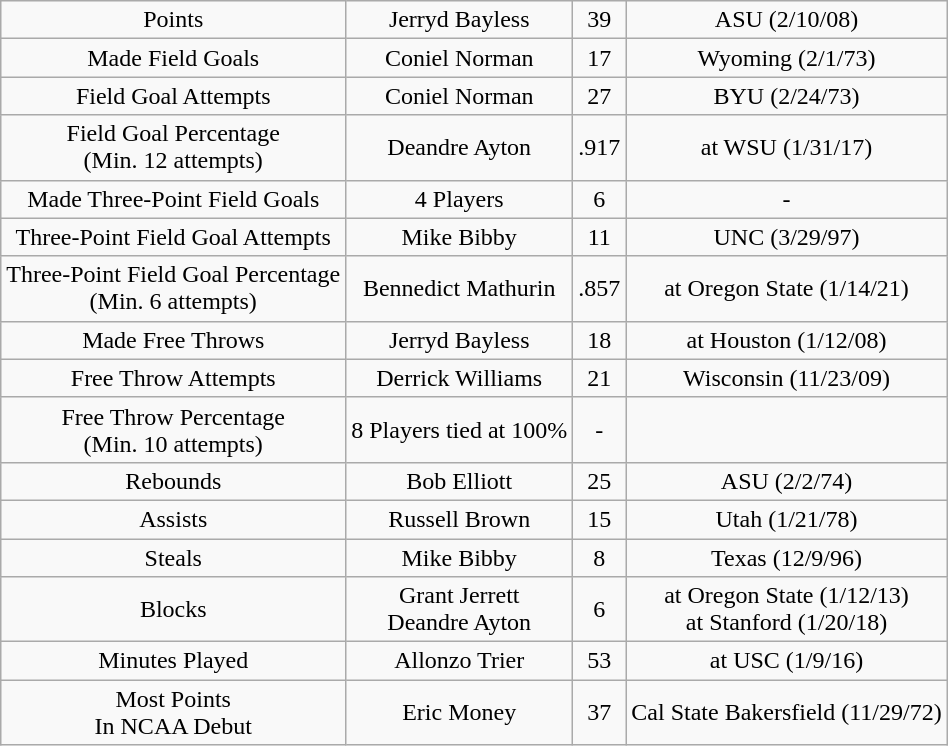<table class="wikitable" style="text-align:center;">
<tr>
<td>Points</td>
<td>Jerryd Bayless</td>
<td>39</td>
<td>ASU (2/10/08)</td>
</tr>
<tr>
<td>Made Field Goals</td>
<td>Coniel Norman</td>
<td>17</td>
<td>Wyoming (2/1/73)</td>
</tr>
<tr>
<td>Field Goal Attempts</td>
<td>Coniel Norman</td>
<td>27</td>
<td>BYU (2/24/73)</td>
</tr>
<tr>
<td>Field Goal Percentage<br>(Min. 12 attempts)</td>
<td>Deandre Ayton</td>
<td>.917</td>
<td>at WSU (1/31/17)</td>
</tr>
<tr>
<td>Made Three-Point Field Goals</td>
<td>4 Players</td>
<td>6</td>
<td>-</td>
</tr>
<tr>
<td>Three-Point Field Goal Attempts</td>
<td>Mike Bibby</td>
<td>11</td>
<td>UNC (3/29/97)</td>
</tr>
<tr>
<td>Three-Point Field Goal Percentage<br>(Min. 6 attempts)</td>
<td>Bennedict Mathurin</td>
<td>.857</td>
<td>at Oregon State (1/14/21)</td>
</tr>
<tr>
<td>Made Free Throws</td>
<td>Jerryd Bayless</td>
<td>18</td>
<td>at Houston (1/12/08)</td>
</tr>
<tr>
<td>Free Throw Attempts</td>
<td>Derrick Williams</td>
<td>21</td>
<td>Wisconsin (11/23/09)</td>
</tr>
<tr>
<td>Free Throw Percentage<br>(Min. 10 attempts)</td>
<td>8 Players tied at 100%</td>
<td>-</td>
</tr>
<tr>
<td>Rebounds</td>
<td>Bob Elliott</td>
<td>25</td>
<td>ASU (2/2/74)</td>
</tr>
<tr>
<td>Assists</td>
<td>Russell Brown</td>
<td>15</td>
<td>Utah (1/21/78)</td>
</tr>
<tr>
<td>Steals</td>
<td>Mike Bibby</td>
<td>8</td>
<td>Texas (12/9/96)</td>
</tr>
<tr>
<td>Blocks</td>
<td>Grant Jerrett<br>Deandre Ayton</td>
<td>6</td>
<td>at Oregon State (1/12/13)<br>at Stanford (1/20/18)</td>
</tr>
<tr>
<td>Minutes Played</td>
<td>Allonzo Trier</td>
<td>53</td>
<td>at USC (1/9/16)</td>
</tr>
<tr>
<td>Most Points<br>In NCAA Debut</td>
<td>Eric Money</td>
<td>37</td>
<td>Cal State Bakersfield (11/29/72)</td>
</tr>
</table>
